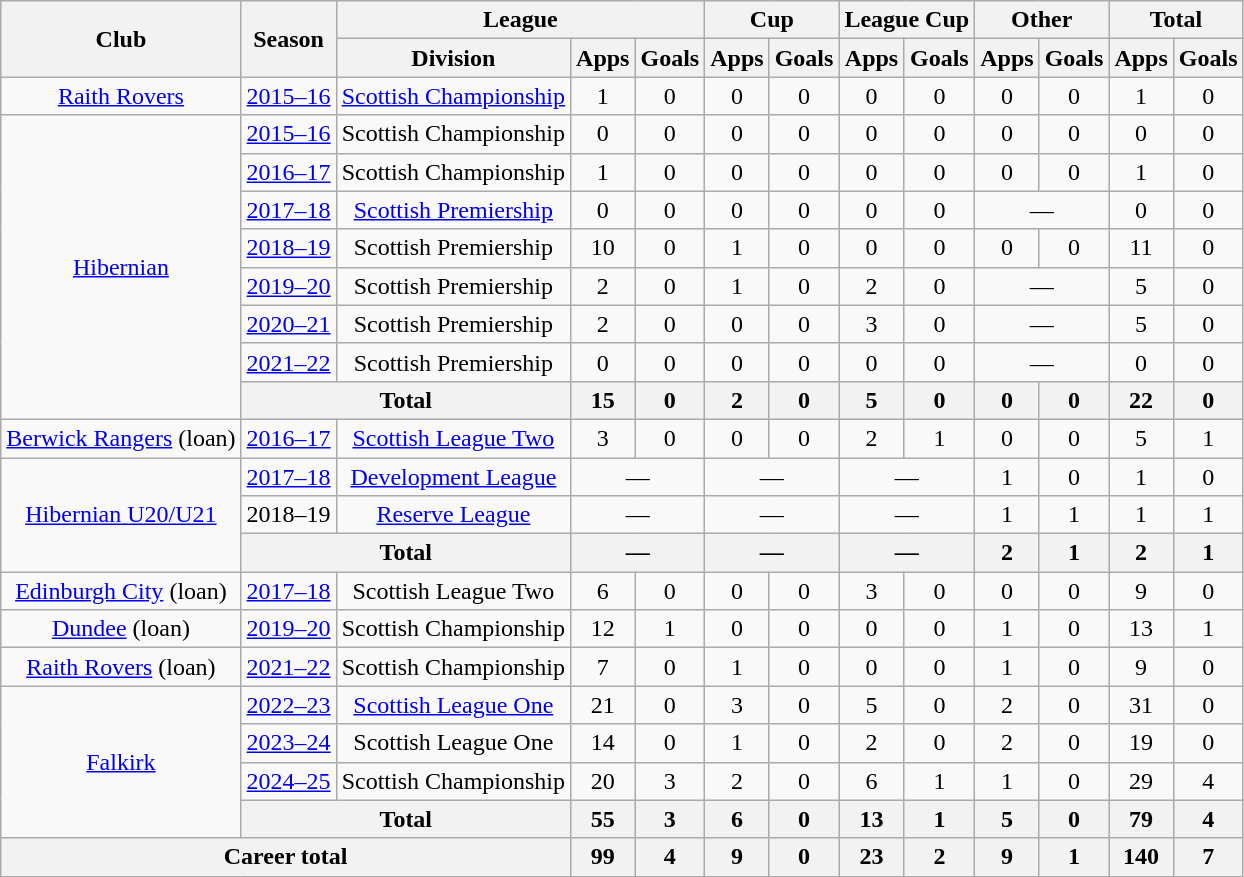<table class="wikitable" style="text-align:center">
<tr>
<th rowspan="2">Club</th>
<th rowspan="2">Season</th>
<th colspan="3">League</th>
<th colspan="2">Cup</th>
<th colspan="2">League Cup</th>
<th colspan="2">Other</th>
<th colspan="2">Total</th>
</tr>
<tr>
<th>Division</th>
<th>Apps</th>
<th>Goals</th>
<th>Apps</th>
<th>Goals</th>
<th>Apps</th>
<th>Goals</th>
<th>Apps</th>
<th>Goals</th>
<th>Apps</th>
<th>Goals</th>
</tr>
<tr>
<td><a href='#'>Raith Rovers</a></td>
<td><a href='#'>2015–16</a></td>
<td><a href='#'>Scottish Championship</a></td>
<td>1</td>
<td>0</td>
<td>0</td>
<td>0</td>
<td>0</td>
<td>0</td>
<td>0</td>
<td>0</td>
<td>1</td>
<td>0</td>
</tr>
<tr>
<td rowspan="8"><a href='#'>Hibernian</a></td>
<td><a href='#'>2015–16</a></td>
<td>Scottish Championship</td>
<td>0</td>
<td>0</td>
<td>0</td>
<td>0</td>
<td>0</td>
<td>0</td>
<td>0</td>
<td>0</td>
<td>0</td>
<td>0</td>
</tr>
<tr>
<td><a href='#'>2016–17</a></td>
<td>Scottish Championship</td>
<td>1</td>
<td>0</td>
<td>0</td>
<td>0</td>
<td>0</td>
<td>0</td>
<td>0</td>
<td>0</td>
<td>1</td>
<td>0</td>
</tr>
<tr>
<td><a href='#'>2017–18</a></td>
<td><a href='#'>Scottish Premiership</a></td>
<td>0</td>
<td>0</td>
<td>0</td>
<td>0</td>
<td>0</td>
<td>0</td>
<td colspan="2">—</td>
<td>0</td>
<td>0</td>
</tr>
<tr>
<td><a href='#'>2018–19</a></td>
<td>Scottish Premiership</td>
<td>10</td>
<td>0</td>
<td>1</td>
<td>0</td>
<td>0</td>
<td>0</td>
<td>0</td>
<td>0</td>
<td>11</td>
<td>0</td>
</tr>
<tr>
<td><a href='#'>2019–20</a></td>
<td>Scottish Premiership</td>
<td>2</td>
<td>0</td>
<td>1</td>
<td>0</td>
<td>2</td>
<td>0</td>
<td colspan="2">—</td>
<td>5</td>
<td>0</td>
</tr>
<tr>
<td><a href='#'>2020–21</a></td>
<td>Scottish Premiership</td>
<td>2</td>
<td>0</td>
<td>0</td>
<td>0</td>
<td>3</td>
<td>0</td>
<td colspan="2">—</td>
<td>5</td>
<td>0</td>
</tr>
<tr>
<td><a href='#'>2021–22</a></td>
<td>Scottish Premiership</td>
<td>0</td>
<td>0</td>
<td>0</td>
<td>0</td>
<td>0</td>
<td>0</td>
<td colspan="2">—</td>
<td>0</td>
<td>0</td>
</tr>
<tr>
<th colspan="2">Total</th>
<th>15</th>
<th>0</th>
<th>2</th>
<th>0</th>
<th>5</th>
<th>0</th>
<th>0</th>
<th>0</th>
<th>22</th>
<th>0</th>
</tr>
<tr>
<td><a href='#'>Berwick Rangers</a> (loan)</td>
<td><a href='#'>2016–17</a></td>
<td><a href='#'>Scottish League Two</a></td>
<td>3</td>
<td>0</td>
<td>0</td>
<td>0</td>
<td>2</td>
<td>1</td>
<td>0</td>
<td>0</td>
<td>5</td>
<td>1</td>
</tr>
<tr>
<td rowspan="3"><a href='#'>Hibernian U20/U21</a></td>
<td><a href='#'>2017–18</a></td>
<td><a href='#'>Development League</a></td>
<td colspan="2">—</td>
<td colspan="2">—</td>
<td colspan="2">—</td>
<td>1</td>
<td>0</td>
<td>1</td>
<td>0</td>
</tr>
<tr>
<td>2018–19</td>
<td><a href='#'>Reserve League</a></td>
<td colspan="2">—</td>
<td colspan="2">—</td>
<td colspan="2">—</td>
<td>1</td>
<td>1</td>
<td>1</td>
<td>1</td>
</tr>
<tr>
<th colspan="2">Total</th>
<th colspan="2">—</th>
<th colspan="2">—</th>
<th colspan="2">—</th>
<th>2</th>
<th>1</th>
<th>2</th>
<th>1</th>
</tr>
<tr>
<td><a href='#'>Edinburgh City</a> (loan)</td>
<td><a href='#'>2017–18</a></td>
<td>Scottish League Two</td>
<td>6</td>
<td>0</td>
<td>0</td>
<td>0</td>
<td>3</td>
<td>0</td>
<td>0</td>
<td>0</td>
<td>9</td>
<td>0</td>
</tr>
<tr>
<td><a href='#'>Dundee</a> (loan)</td>
<td><a href='#'>2019–20</a></td>
<td>Scottish Championship</td>
<td>12</td>
<td>1</td>
<td>0</td>
<td>0</td>
<td>0</td>
<td>0</td>
<td>1</td>
<td>0</td>
<td>13</td>
<td>1</td>
</tr>
<tr>
<td><a href='#'>Raith Rovers</a> (loan)</td>
<td><a href='#'>2021–22</a></td>
<td>Scottish Championship</td>
<td>7</td>
<td>0</td>
<td>1</td>
<td>0</td>
<td>0</td>
<td>0</td>
<td>1</td>
<td>0</td>
<td>9</td>
<td>0</td>
</tr>
<tr>
<td rowspan="4"><a href='#'>Falkirk</a></td>
<td><a href='#'>2022–23</a></td>
<td><a href='#'>Scottish League One</a></td>
<td>21</td>
<td>0</td>
<td>3</td>
<td>0</td>
<td>5</td>
<td>0</td>
<td>2</td>
<td>0</td>
<td>31</td>
<td>0</td>
</tr>
<tr>
<td><a href='#'>2023–24</a></td>
<td>Scottish League One</td>
<td>14</td>
<td>0</td>
<td>1</td>
<td>0</td>
<td>2</td>
<td>0</td>
<td>2</td>
<td>0</td>
<td>19</td>
<td>0</td>
</tr>
<tr>
<td><a href='#'>2024–25</a></td>
<td>Scottish Championship</td>
<td>20</td>
<td>3</td>
<td>2</td>
<td>0</td>
<td>6</td>
<td>1</td>
<td>1</td>
<td>0</td>
<td>29</td>
<td>4</td>
</tr>
<tr>
<th colspan="2">Total</th>
<th>55</th>
<th>3</th>
<th>6</th>
<th>0</th>
<th>13</th>
<th>1</th>
<th>5</th>
<th>0</th>
<th>79</th>
<th>4</th>
</tr>
<tr>
<th colspan="3">Career total</th>
<th>99</th>
<th>4</th>
<th>9</th>
<th>0</th>
<th>23</th>
<th>2</th>
<th>9</th>
<th>1</th>
<th>140</th>
<th>7</th>
</tr>
</table>
